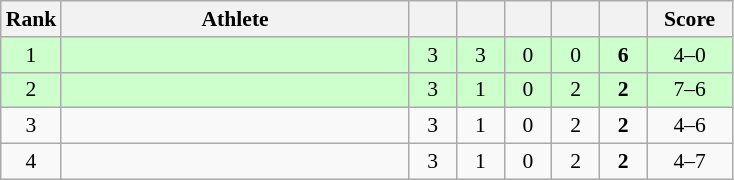<table class="wikitable" style="text-align: center; font-size:90% ">
<tr>
<th width=25>Rank</th>
<th width=225>Athlete</th>
<th width=25></th>
<th width=25></th>
<th width=25></th>
<th width=25></th>
<th width=25></th>
<th width=50>Score</th>
</tr>
<tr bgcolor=ccffcc>
<td>1</td>
<td align=left></td>
<td>3</td>
<td>3</td>
<td>0</td>
<td>0</td>
<td><strong>6</strong></td>
<td>4–0</td>
</tr>
<tr bgcolor=ccffcc>
<td>2</td>
<td align=left></td>
<td>3</td>
<td>1</td>
<td>0</td>
<td>2</td>
<td><strong>2</strong></td>
<td>7–6</td>
</tr>
<tr>
<td>3</td>
<td align=left></td>
<td>3</td>
<td>1</td>
<td>0</td>
<td>2</td>
<td><strong>2</strong></td>
<td>4–6</td>
</tr>
<tr>
<td>4</td>
<td align=left></td>
<td>3</td>
<td>1</td>
<td>0</td>
<td>2</td>
<td><strong>2</strong></td>
<td>4–7</td>
</tr>
</table>
